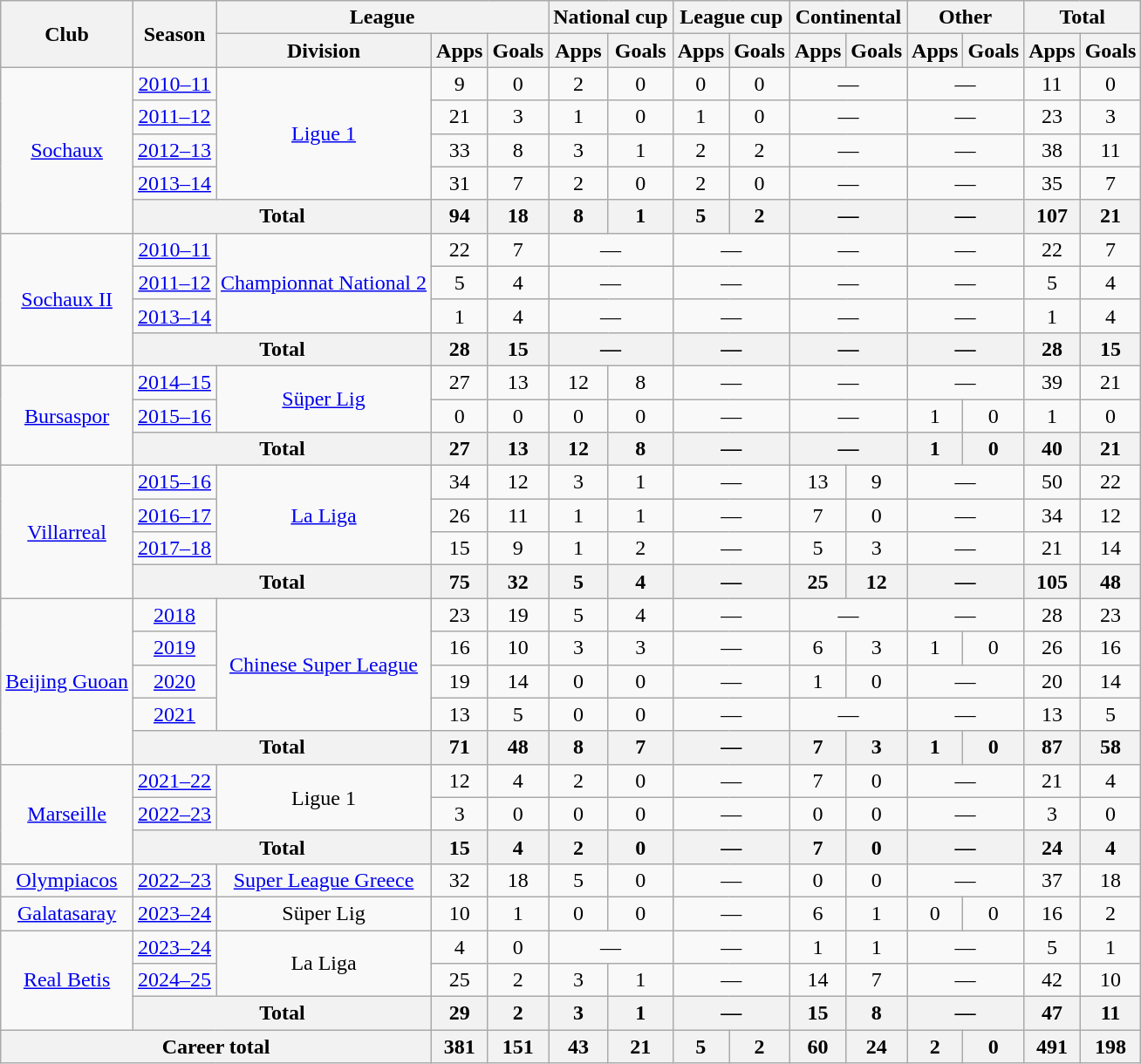<table class="wikitable" style="text-align: center">
<tr>
<th rowspan="2">Club</th>
<th rowspan="2">Season</th>
<th colspan="3">League</th>
<th colspan="2">National cup</th>
<th colspan="2">League cup</th>
<th colspan="2">Continental</th>
<th colspan="2">Other</th>
<th colspan="2">Total</th>
</tr>
<tr>
<th>Division</th>
<th>Apps</th>
<th>Goals</th>
<th>Apps</th>
<th>Goals</th>
<th>Apps</th>
<th>Goals</th>
<th>Apps</th>
<th>Goals</th>
<th>Apps</th>
<th>Goals</th>
<th>Apps</th>
<th>Goals</th>
</tr>
<tr>
<td rowspan="5"><a href='#'>Sochaux</a></td>
<td><a href='#'>2010–11</a></td>
<td rowspan="4"><a href='#'>Ligue 1</a></td>
<td>9</td>
<td>0</td>
<td>2</td>
<td>0</td>
<td>0</td>
<td>0</td>
<td colspan="2">—</td>
<td colspan="2">—</td>
<td>11</td>
<td>0</td>
</tr>
<tr>
<td><a href='#'>2011–12</a></td>
<td>21</td>
<td>3</td>
<td>1</td>
<td>0</td>
<td>1</td>
<td>0</td>
<td colspan="2">—</td>
<td colspan="2">—</td>
<td>23</td>
<td>3</td>
</tr>
<tr>
<td><a href='#'>2012–13</a></td>
<td>33</td>
<td>8</td>
<td>3</td>
<td>1</td>
<td>2</td>
<td>2</td>
<td colspan="2">—</td>
<td colspan="2">—</td>
<td>38</td>
<td>11</td>
</tr>
<tr>
<td><a href='#'>2013–14</a></td>
<td>31</td>
<td>7</td>
<td>2</td>
<td>0</td>
<td>2</td>
<td>0</td>
<td colspan="2">—</td>
<td colspan="2">—</td>
<td>35</td>
<td>7</td>
</tr>
<tr>
<th colspan="2">Total</th>
<th>94</th>
<th>18</th>
<th>8</th>
<th>1</th>
<th>5</th>
<th>2</th>
<th colspan="2">—</th>
<th colspan="2">—</th>
<th>107</th>
<th>21</th>
</tr>
<tr>
<td rowspan="4"><a href='#'>Sochaux II</a></td>
<td><a href='#'>2010–11</a></td>
<td rowspan="3"><a href='#'>Championnat National 2</a></td>
<td>22</td>
<td>7</td>
<td colspan="2">—</td>
<td colspan="2">—</td>
<td colspan="2">—</td>
<td colspan="2">—</td>
<td>22</td>
<td>7</td>
</tr>
<tr>
<td><a href='#'>2011–12</a></td>
<td>5</td>
<td>4</td>
<td colspan="2">—</td>
<td colspan="2">—</td>
<td colspan="2">—</td>
<td colspan="2">—</td>
<td>5</td>
<td>4</td>
</tr>
<tr>
<td><a href='#'>2013–14</a></td>
<td 2>1</td>
<td>4</td>
<td colspan="2">—</td>
<td colspan="2">—</td>
<td colspan="2">—</td>
<td colspan="2">—</td>
<td>1</td>
<td>4</td>
</tr>
<tr>
<th colspan="2">Total</th>
<th>28</th>
<th>15</th>
<th colspan="2">—</th>
<th colspan="2">—</th>
<th colspan="2">—</th>
<th colspan="2">—</th>
<th>28</th>
<th>15</th>
</tr>
<tr>
<td rowspan="3"><a href='#'>Bursaspor</a></td>
<td><a href='#'>2014–15</a></td>
<td rowspan="2"><a href='#'>Süper Lig</a></td>
<td>27</td>
<td>13</td>
<td>12</td>
<td>8</td>
<td colspan="2">—</td>
<td colspan="2">—</td>
<td colspan="2">—</td>
<td>39</td>
<td>21</td>
</tr>
<tr>
<td><a href='#'>2015–16</a></td>
<td>0</td>
<td>0</td>
<td>0</td>
<td>0</td>
<td colspan="2">—</td>
<td colspan="2">—</td>
<td>1</td>
<td>0</td>
<td>1</td>
<td>0</td>
</tr>
<tr>
<th colspan="2">Total</th>
<th>27</th>
<th>13</th>
<th>12</th>
<th>8</th>
<th colspan="2">—</th>
<th colspan="2">—</th>
<th>1</th>
<th>0</th>
<th>40</th>
<th>21</th>
</tr>
<tr>
<td rowspan="4"><a href='#'>Villarreal</a></td>
<td><a href='#'>2015–16</a></td>
<td rowspan="3"><a href='#'>La Liga</a></td>
<td>34</td>
<td>12</td>
<td>3</td>
<td>1</td>
<td colspan="2">—</td>
<td>13</td>
<td>9</td>
<td colspan="2">—</td>
<td>50</td>
<td>22</td>
</tr>
<tr>
<td><a href='#'>2016–17</a></td>
<td>26</td>
<td>11</td>
<td>1</td>
<td>1</td>
<td colspan="2">—</td>
<td>7</td>
<td>0</td>
<td colspan="2">—</td>
<td>34</td>
<td>12</td>
</tr>
<tr>
<td><a href='#'>2017–18</a></td>
<td>15</td>
<td>9</td>
<td>1</td>
<td>2</td>
<td colspan="2">—</td>
<td>5</td>
<td>3</td>
<td colspan="2">—</td>
<td>21</td>
<td>14</td>
</tr>
<tr>
<th colspan="2">Total</th>
<th>75</th>
<th>32</th>
<th>5</th>
<th>4</th>
<th colspan="2">—</th>
<th>25</th>
<th>12</th>
<th colspan="2">—</th>
<th>105</th>
<th>48</th>
</tr>
<tr>
<td rowspan="5"><a href='#'>Beijing Guoan</a></td>
<td><a href='#'>2018</a></td>
<td rowspan="4"><a href='#'>Chinese Super League</a></td>
<td>23</td>
<td>19</td>
<td>5</td>
<td>4</td>
<td colspan="2">—</td>
<td colspan="2">—</td>
<td colspan="2">—</td>
<td>28</td>
<td>23</td>
</tr>
<tr>
<td><a href='#'>2019</a></td>
<td>16</td>
<td>10</td>
<td>3</td>
<td>3</td>
<td colspan="2">—</td>
<td>6</td>
<td>3</td>
<td>1</td>
<td>0</td>
<td>26</td>
<td>16</td>
</tr>
<tr>
<td><a href='#'>2020</a></td>
<td>19</td>
<td>14</td>
<td>0</td>
<td>0</td>
<td colspan="2">—</td>
<td>1</td>
<td>0</td>
<td colspan="2">—</td>
<td>20</td>
<td>14</td>
</tr>
<tr>
<td><a href='#'>2021</a></td>
<td>13</td>
<td>5</td>
<td>0</td>
<td>0</td>
<td colspan="2">—</td>
<td colspan="2">—</td>
<td colspan="2">—</td>
<td>13</td>
<td>5</td>
</tr>
<tr>
<th colspan="2">Total</th>
<th>71</th>
<th>48</th>
<th>8</th>
<th>7</th>
<th colspan="2">—</th>
<th>7</th>
<th>3</th>
<th>1</th>
<th>0</th>
<th>87</th>
<th>58</th>
</tr>
<tr>
<td rowspan="3"><a href='#'>Marseille</a></td>
<td><a href='#'>2021–22</a></td>
<td rowspan="2">Ligue 1</td>
<td>12</td>
<td>4</td>
<td>2</td>
<td>0</td>
<td colspan="2">—</td>
<td>7</td>
<td>0</td>
<td colspan="2">—</td>
<td>21</td>
<td>4</td>
</tr>
<tr>
<td><a href='#'>2022–23</a></td>
<td>3</td>
<td>0</td>
<td>0</td>
<td>0</td>
<td colspan="2">—</td>
<td>0</td>
<td>0</td>
<td colspan="2">—</td>
<td>3</td>
<td>0</td>
</tr>
<tr>
<th colspan="2">Total</th>
<th>15</th>
<th>4</th>
<th>2</th>
<th>0</th>
<th colspan="2">—</th>
<th>7</th>
<th>0</th>
<th colspan="2">—</th>
<th>24</th>
<th>4</th>
</tr>
<tr>
<td><a href='#'>Olympiacos</a></td>
<td><a href='#'>2022–23</a></td>
<td><a href='#'>Super League Greece</a></td>
<td>32</td>
<td>18</td>
<td>5</td>
<td>0</td>
<td colspan="2">—</td>
<td>0</td>
<td>0</td>
<td colspan="2">—</td>
<td>37</td>
<td>18</td>
</tr>
<tr>
<td><a href='#'>Galatasaray</a></td>
<td><a href='#'>2023–24</a></td>
<td>Süper Lig</td>
<td>10</td>
<td>1</td>
<td>0</td>
<td>0</td>
<td colspan="2">—</td>
<td>6</td>
<td>1</td>
<td>0</td>
<td>0</td>
<td>16</td>
<td>2</td>
</tr>
<tr>
<td rowspan="3"><a href='#'>Real Betis</a></td>
<td><a href='#'>2023–24</a></td>
<td rowspan="2">La Liga</td>
<td>4</td>
<td>0</td>
<td colspan="2">—</td>
<td colspan="2">—</td>
<td>1</td>
<td>1</td>
<td colspan="2">—</td>
<td>5</td>
<td>1</td>
</tr>
<tr>
<td><a href='#'>2024–25</a></td>
<td>25</td>
<td>2</td>
<td>3</td>
<td>1</td>
<td colspan="2">—</td>
<td>14</td>
<td>7</td>
<td colspan="2">—</td>
<td>42</td>
<td>10</td>
</tr>
<tr>
<th colspan="2">Total</th>
<th>29</th>
<th>2</th>
<th>3</th>
<th>1</th>
<th colspan="2">—</th>
<th>15</th>
<th>8</th>
<th colspan="2">—</th>
<th>47</th>
<th>11</th>
</tr>
<tr>
<th colspan="3">Career total</th>
<th>381</th>
<th>151</th>
<th>43</th>
<th>21</th>
<th>5</th>
<th>2</th>
<th>60</th>
<th>24</th>
<th>2</th>
<th>0</th>
<th>491</th>
<th>198</th>
</tr>
</table>
